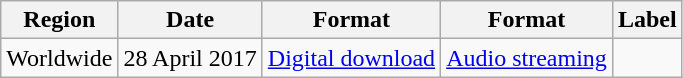<table class=wikitable>
<tr>
<th>Region</th>
<th>Date</th>
<th>Format</th>
<th>Format</th>
<th>Label</th>
</tr>
<tr>
<td>Worldwide</td>
<td>28 April 2017</td>
<td><a href='#'>Digital download</a></td>
<td><a href='#'>Audio streaming</a></td>
<td></td>
</tr>
</table>
